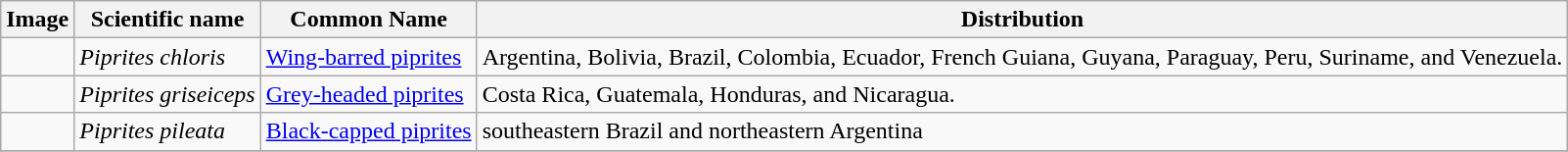<table class="wikitable">
<tr>
<th>Image</th>
<th>Scientific name</th>
<th>Common Name</th>
<th>Distribution</th>
</tr>
<tr>
<td></td>
<td><em>Piprites chloris</em></td>
<td><a href='#'>Wing-barred piprites</a></td>
<td>Argentina, Bolivia, Brazil, Colombia, Ecuador, French Guiana, Guyana, Paraguay, Peru, Suriname, and Venezuela.</td>
</tr>
<tr>
<td></td>
<td><em>Piprites griseiceps</em></td>
<td><a href='#'>Grey-headed piprites</a></td>
<td>Costa Rica, Guatemala, Honduras, and Nicaragua.</td>
</tr>
<tr>
<td></td>
<td><em>Piprites pileata</em></td>
<td><a href='#'>Black-capped piprites</a></td>
<td>southeastern Brazil and northeastern Argentina</td>
</tr>
<tr>
</tr>
</table>
